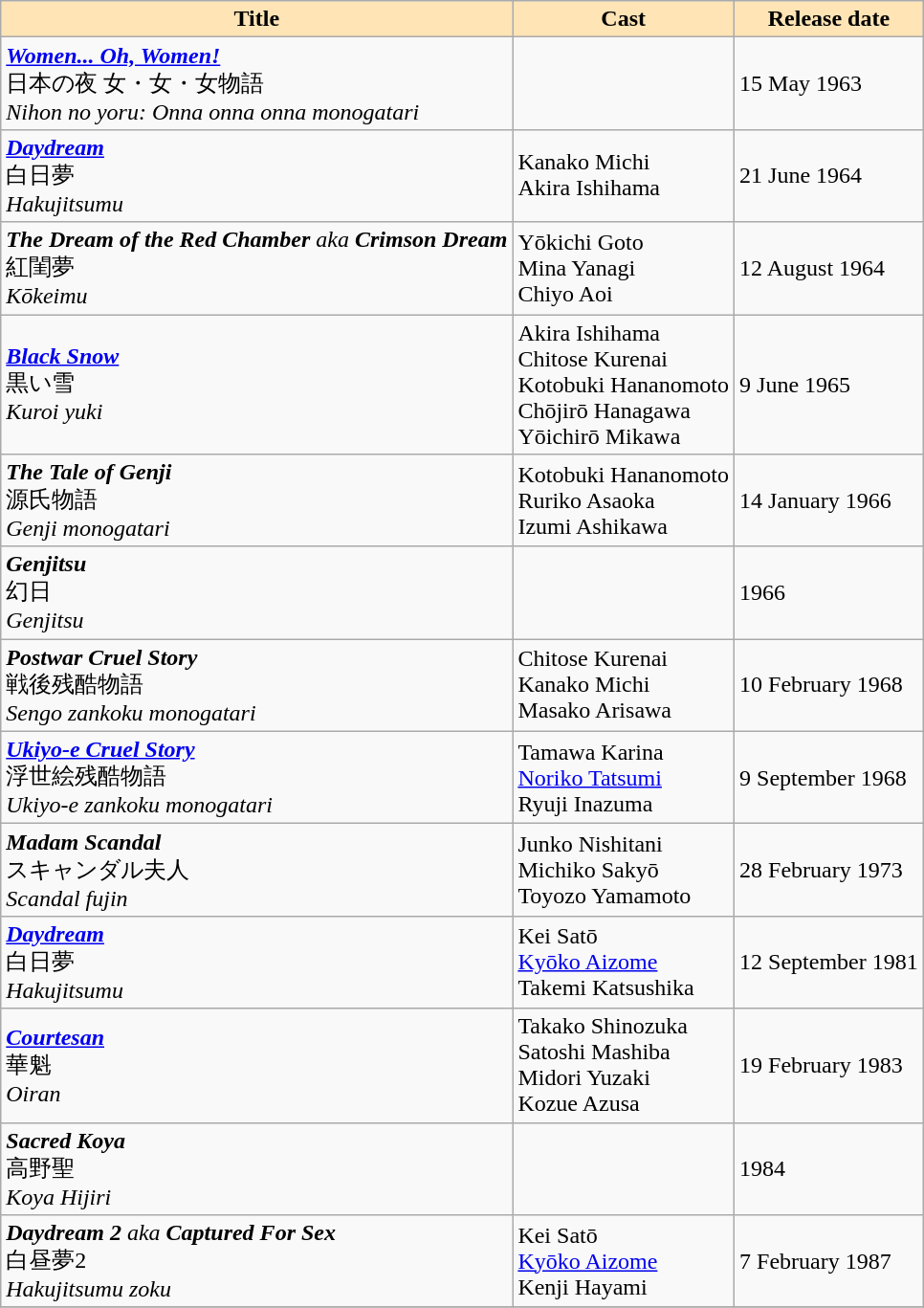<table class="wikitable sortable">
<tr>
<th style="background:#FFE4B5;">Title</th>
<th style="background:#FFE4B5;">Cast</th>
<th style="background:#FFE4B5;">Release date</th>
</tr>
<tr>
<td><strong><em><a href='#'>Women... Oh, Women!</a></em></strong><br>日本の夜 女・女・女物語<br><em>Nihon no yoru: Onna onna onna monogatari</em></td>
<td></td>
<td>15 May 1963</td>
</tr>
<tr>
<td><strong><em><a href='#'>Daydream</a></em></strong><br>白日夢<br><em>Hakujitsumu</em></td>
<td>Kanako Michi<br>Akira Ishihama</td>
<td>21 June 1964</td>
</tr>
<tr>
<td><strong><em>The Dream of the Red Chamber</em></strong> <em>aka</em> <strong><em>Crimson Dream</em></strong><br>紅閨夢<br><em>Kōkeimu</em></td>
<td>Yōkichi Goto<br>Mina Yanagi<br>Chiyo Aoi</td>
<td>12 August 1964</td>
</tr>
<tr>
<td><strong><em><a href='#'>Black Snow</a></em></strong><br>黒い雪<br><em>Kuroi yuki</em></td>
<td>Akira Ishihama<br>Chitose Kurenai<br>Kotobuki Hananomoto<br>Chōjirō Hanagawa<br>Yōichirō Mikawa</td>
<td>9 June 1965</td>
</tr>
<tr>
<td><strong><em>The Tale of Genji</em></strong><br>源氏物語<br><em>Genji monogatari</em></td>
<td>Kotobuki Hananomoto<br>Ruriko Asaoka<br>Izumi Ashikawa</td>
<td>14 January 1966</td>
</tr>
<tr>
<td><strong><em>Genjitsu</em></strong><br>幻日<br><em>Genjitsu</em></td>
<td><br><br></td>
<td>1966</td>
</tr>
<tr>
<td><strong><em>Postwar Cruel Story</em></strong><br>戦後残酷物語<br><em>Sengo zankoku monogatari</em></td>
<td>Chitose Kurenai<br>Kanako Michi<br>Masako Arisawa</td>
<td>10 February 1968</td>
</tr>
<tr>
<td><strong><em><a href='#'>Ukiyo-e Cruel Story</a></em></strong><br>浮世絵残酷物語<br><em>Ukiyo-e zankoku monogatari</em></td>
<td>Tamawa Karina<br><a href='#'>Noriko Tatsumi</a><br>Ryuji Inazuma</td>
<td>9 September 1968</td>
</tr>
<tr>
<td><strong><em>Madam Scandal</em></strong><br>スキャンダル夫人<br><em>Scandal fujin</em></td>
<td>Junko Nishitani<br>Michiko Sakyō<br>Toyozo Yamamoto</td>
<td>28 February 1973</td>
</tr>
<tr>
<td><strong><em><a href='#'>Daydream</a></em></strong><br>白日夢<br><em>Hakujitsumu</em></td>
<td>Kei Satō<br><a href='#'>Kyōko Aizome</a><br>Takemi Katsushika</td>
<td>12 September 1981</td>
</tr>
<tr>
<td><strong><em><a href='#'>Courtesan</a></em></strong><br>華魁<br><em>Oiran</em></td>
<td>Takako Shinozuka<br>Satoshi Mashiba<br>Midori Yuzaki<br>Kozue Azusa</td>
<td>19 February 1983</td>
</tr>
<tr>
<td><strong><em>Sacred Koya</em></strong><br>高野聖<br><em>Koya Hijiri</em></td>
<td></td>
<td>1984</td>
</tr>
<tr>
<td><strong><em>Daydream 2</em></strong> <em>aka</em> <strong><em>Captured For Sex</em></strong><br>白昼夢2<br><em>Hakujitsumu zoku</em></td>
<td>Kei Satō<br><a href='#'>Kyōko Aizome</a><br>Kenji Hayami</td>
<td>7 February 1987</td>
</tr>
<tr>
</tr>
</table>
